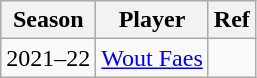<table class="wikitable">
<tr>
<th>Season</th>
<th>Player</th>
<th>Ref</th>
</tr>
<tr>
<td>2021–22</td>
<td> <a href='#'>Wout Faes</a></td>
<td></td>
</tr>
</table>
